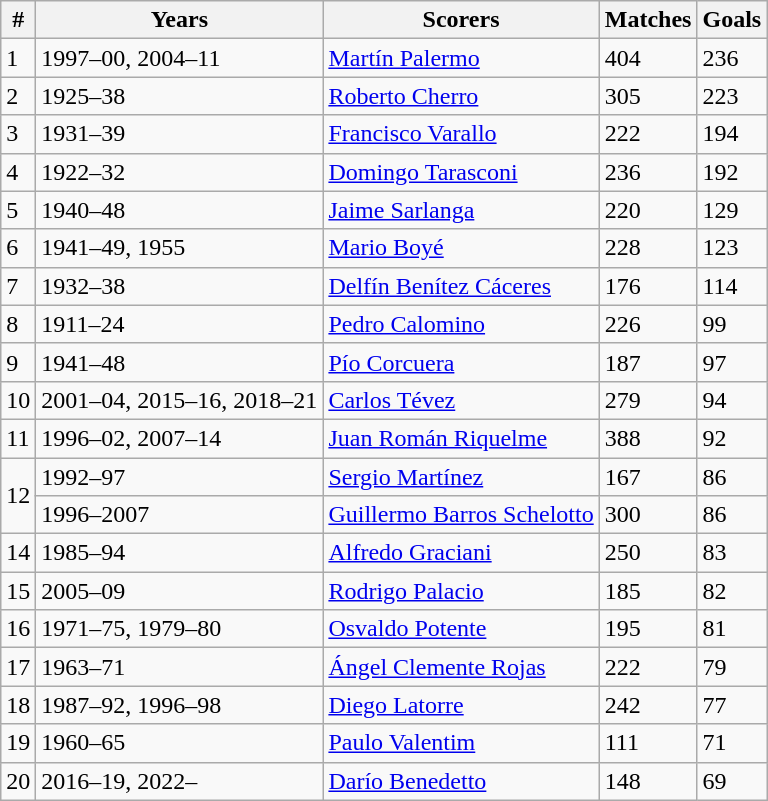<table class="wikitable sortable">
<tr>
<th>#</th>
<th>Years</th>
<th>Scorers</th>
<th>Matches</th>
<th>Goals</th>
</tr>
<tr>
<td>1</td>
<td>1997–00, 2004–11</td>
<td><a href='#'>Martín Palermo</a></td>
<td>404</td>
<td>236</td>
</tr>
<tr>
<td>2</td>
<td>1925–38</td>
<td><a href='#'>Roberto Cherro</a></td>
<td>305</td>
<td>223</td>
</tr>
<tr>
<td>3</td>
<td>1931–39</td>
<td><a href='#'>Francisco Varallo</a></td>
<td>222</td>
<td>194</td>
</tr>
<tr>
<td>4</td>
<td>1922–32</td>
<td><a href='#'>Domingo Tarasconi</a></td>
<td>236</td>
<td>192</td>
</tr>
<tr>
<td>5</td>
<td>1940–48</td>
<td><a href='#'>Jaime Sarlanga</a></td>
<td>220</td>
<td>129</td>
</tr>
<tr>
<td>6</td>
<td>1941–49, 1955</td>
<td><a href='#'>Mario Boyé</a></td>
<td>228</td>
<td>123</td>
</tr>
<tr>
<td>7</td>
<td>1932–38</td>
<td><a href='#'>Delfín Benítez Cáceres</a></td>
<td>176</td>
<td>114</td>
</tr>
<tr>
<td>8</td>
<td>1911–24</td>
<td><a href='#'>Pedro Calomino</a></td>
<td>226</td>
<td>99</td>
</tr>
<tr>
<td>9</td>
<td>1941–48</td>
<td><a href='#'>Pío Corcuera</a></td>
<td>187</td>
<td>97</td>
</tr>
<tr>
<td>10</td>
<td>2001–04, 2015–16, 2018–21</td>
<td><a href='#'>Carlos Tévez</a></td>
<td>279</td>
<td>94</td>
</tr>
<tr>
<td>11</td>
<td>1996–02, 2007–14</td>
<td><a href='#'>Juan Román Riquelme</a></td>
<td>388</td>
<td>92</td>
</tr>
<tr>
<td rowspan="2">12</td>
<td>1992–97</td>
<td><a href='#'>Sergio Martínez</a></td>
<td>167</td>
<td>86</td>
</tr>
<tr>
<td>1996–2007</td>
<td><a href='#'>Guillermo Barros Schelotto</a></td>
<td>300</td>
<td>86</td>
</tr>
<tr>
<td>14</td>
<td>1985–94</td>
<td><a href='#'>Alfredo Graciani</a></td>
<td>250</td>
<td>83</td>
</tr>
<tr>
<td>15</td>
<td>2005–09</td>
<td><a href='#'>Rodrigo Palacio</a></td>
<td>185</td>
<td>82</td>
</tr>
<tr>
<td>16</td>
<td>1971–75, 1979–80</td>
<td><a href='#'>Osvaldo Potente</a></td>
<td>195</td>
<td>81</td>
</tr>
<tr>
<td>17</td>
<td>1963–71</td>
<td><a href='#'>Ángel Clemente Rojas</a></td>
<td>222</td>
<td>79</td>
</tr>
<tr>
<td>18</td>
<td>1987–92, 1996–98</td>
<td><a href='#'>Diego Latorre</a></td>
<td>242</td>
<td>77</td>
</tr>
<tr>
<td>19</td>
<td>1960–65</td>
<td><a href='#'>Paulo Valentim</a></td>
<td>111</td>
<td>71</td>
</tr>
<tr>
<td>20</td>
<td>2016–19, 2022–</td>
<td><a href='#'>Darío Benedetto</a></td>
<td>148</td>
<td>69</td>
</tr>
</table>
